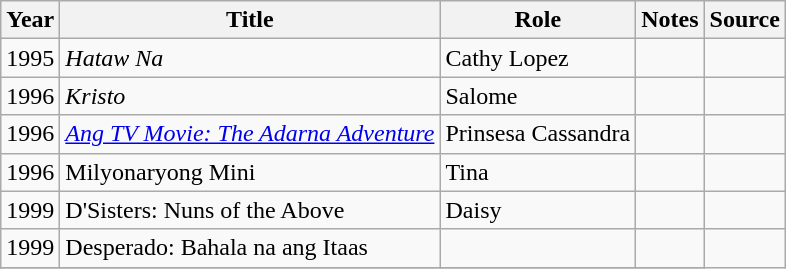<table class="wikitable sortable" >
<tr>
<th>Year</th>
<th>Title</th>
<th>Role</th>
<th class="unsortable">Notes </th>
<th class="unsortable">Source  </th>
</tr>
<tr>
<td>1995</td>
<td><em>Hataw Na</em></td>
<td>Cathy Lopez</td>
<td></td>
<td></td>
</tr>
<tr>
<td>1996</td>
<td><em>Kristo</em></td>
<td>Salome</td>
<td></td>
<td></td>
</tr>
<tr>
<td>1996</td>
<td><em><a href='#'>Ang TV Movie: The Adarna Adventure</a></td>
<td>Prinsesa Cassandra</td>
<td></td>
<td></td>
</tr>
<tr>
<td>1996</td>
<td></em>Milyonaryong Mini<em></td>
<td>Tina</td>
<td></td>
<td></td>
</tr>
<tr>
<td>1999</td>
<td></em>D'Sisters: Nuns of the Above<em></td>
<td>Daisy</td>
<td></td>
<td></td>
</tr>
<tr>
<td>1999</td>
<td></em>Desperado: Bahala na ang Itaas<em></td>
<td></td>
<td></td>
</tr>
<tr>
</tr>
</table>
